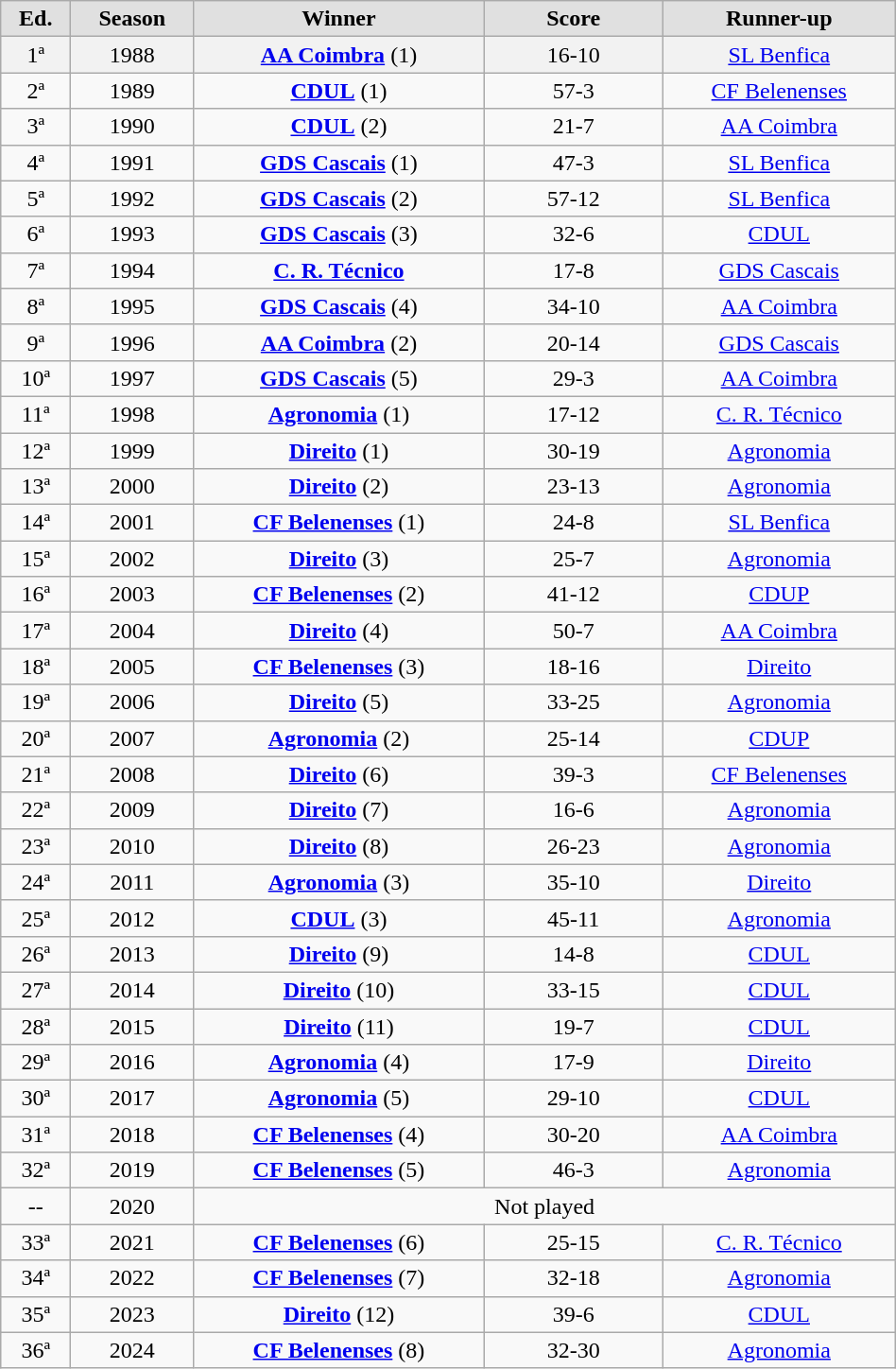<table class="wikitable" width=50% style="text-align: center">
<tr bgcolor=#e0e0e0>
<td><strong>Ed.</strong></td>
<td><strong>Season</strong></td>
<td><strong>Winner</strong></td>
<td width=20%><strong>Score</strong></td>
<td><strong>Runner-up</strong></td>
</tr>
<tr bgcolor=#f2f2f2>
<td>1ª</td>
<td>1988</td>
<td><strong><a href='#'>AA Coimbra</a></strong> (1)</td>
<td>16-10</td>
<td><a href='#'>SL Benfica</a></td>
</tr>
<tr>
<td>2ª</td>
<td>1989</td>
<td><strong><a href='#'>CDUL</a></strong> (1)</td>
<td>57-3</td>
<td><a href='#'>CF Belenenses</a></td>
</tr>
<tr>
<td>3ª</td>
<td>1990</td>
<td><strong><a href='#'>CDUL</a></strong> (2)</td>
<td>21-7</td>
<td><a href='#'>AA Coimbra</a></td>
</tr>
<tr>
<td>4ª</td>
<td>1991</td>
<td><strong><a href='#'>GDS Cascais</a></strong> (1)</td>
<td>47-3</td>
<td><a href='#'>SL Benfica</a></td>
</tr>
<tr>
<td>5ª</td>
<td>1992</td>
<td><strong><a href='#'>GDS Cascais</a></strong> (2)</td>
<td>57-12</td>
<td><a href='#'>SL Benfica</a></td>
</tr>
<tr>
<td>6ª</td>
<td>1993</td>
<td><strong><a href='#'>GDS Cascais</a></strong> (3)</td>
<td>32-6</td>
<td><a href='#'>CDUL</a></td>
</tr>
<tr>
<td>7ª</td>
<td>1994</td>
<td><strong><a href='#'>C. R. Técnico</a></strong></td>
<td>17-8</td>
<td><a href='#'>GDS Cascais</a></td>
</tr>
<tr>
<td>8ª</td>
<td>1995</td>
<td><strong><a href='#'>GDS Cascais</a></strong> (4)</td>
<td>34-10</td>
<td><a href='#'>AA Coimbra</a></td>
</tr>
<tr>
<td>9ª</td>
<td>1996</td>
<td><strong><a href='#'>AA Coimbra</a></strong> (2)</td>
<td>20-14</td>
<td><a href='#'>GDS Cascais</a></td>
</tr>
<tr>
<td>10ª</td>
<td>1997</td>
<td><strong><a href='#'>GDS Cascais</a></strong> (5)</td>
<td>29-3</td>
<td><a href='#'>AA Coimbra</a></td>
</tr>
<tr>
<td>11ª</td>
<td>1998</td>
<td><strong><a href='#'>Agronomia</a></strong> (1)</td>
<td>17-12</td>
<td><a href='#'>C. R. Técnico</a></td>
</tr>
<tr>
<td>12ª</td>
<td>1999</td>
<td><strong><a href='#'>Direito</a></strong> (1)</td>
<td>30-19</td>
<td><a href='#'>Agronomia</a></td>
</tr>
<tr>
<td>13ª</td>
<td>2000</td>
<td><strong><a href='#'>Direito</a></strong> (2)</td>
<td>23-13</td>
<td><a href='#'>Agronomia</a></td>
</tr>
<tr>
<td>14ª</td>
<td>2001</td>
<td><strong><a href='#'>CF Belenenses</a></strong> (1)</td>
<td>24-8</td>
<td><a href='#'>SL Benfica</a></td>
</tr>
<tr>
<td>15ª</td>
<td>2002</td>
<td><strong><a href='#'>Direito</a></strong> (3)</td>
<td>25-7</td>
<td><a href='#'>Agronomia</a></td>
</tr>
<tr>
<td>16ª</td>
<td>2003</td>
<td><strong><a href='#'>CF Belenenses</a></strong> (2)</td>
<td>41-12</td>
<td><a href='#'>CDUP</a></td>
</tr>
<tr>
<td>17ª</td>
<td>2004</td>
<td><strong><a href='#'>Direito</a></strong> (4)</td>
<td>50-7</td>
<td><a href='#'>AA Coimbra</a></td>
</tr>
<tr>
<td>18ª</td>
<td>2005</td>
<td><strong><a href='#'>CF Belenenses</a></strong> (3)</td>
<td>18-16</td>
<td><a href='#'>Direito</a></td>
</tr>
<tr>
<td>19ª</td>
<td>2006</td>
<td><strong><a href='#'>Direito</a></strong> (5)</td>
<td>33-25</td>
<td><a href='#'>Agronomia</a></td>
</tr>
<tr>
<td>20ª</td>
<td>2007</td>
<td><strong><a href='#'>Agronomia</a></strong> (2)</td>
<td>25-14</td>
<td><a href='#'>CDUP</a></td>
</tr>
<tr>
<td>21ª</td>
<td>2008</td>
<td><strong><a href='#'>Direito</a></strong> (6)</td>
<td>39-3</td>
<td><a href='#'>CF Belenenses</a></td>
</tr>
<tr>
<td>22ª</td>
<td>2009</td>
<td><strong><a href='#'>Direito</a></strong> (7)</td>
<td>16-6</td>
<td><a href='#'>Agronomia</a></td>
</tr>
<tr>
<td>23ª</td>
<td>2010</td>
<td><strong><a href='#'>Direito</a></strong> (8)</td>
<td>26-23</td>
<td><a href='#'>Agronomia</a></td>
</tr>
<tr>
<td>24ª</td>
<td>2011</td>
<td><strong><a href='#'>Agronomia</a></strong> (3)</td>
<td>35-10</td>
<td><a href='#'>Direito</a></td>
</tr>
<tr>
<td>25ª</td>
<td>2012</td>
<td><strong><a href='#'>CDUL</a></strong> (3)</td>
<td>45-11</td>
<td><a href='#'>Agronomia</a></td>
</tr>
<tr>
<td>26ª</td>
<td>2013</td>
<td><strong><a href='#'>Direito</a></strong> (9)</td>
<td>14-8</td>
<td><a href='#'>CDUL</a></td>
</tr>
<tr>
<td>27ª</td>
<td>2014</td>
<td><strong><a href='#'>Direito</a></strong> (10)</td>
<td>33-15</td>
<td><a href='#'>CDUL</a></td>
</tr>
<tr>
<td>28ª</td>
<td>2015</td>
<td><strong><a href='#'>Direito</a></strong> (11)</td>
<td>19-7</td>
<td><a href='#'>CDUL</a></td>
</tr>
<tr>
<td>29ª</td>
<td>2016</td>
<td><strong><a href='#'>Agronomia</a></strong> (4)</td>
<td>17-9</td>
<td><a href='#'>Direito</a></td>
</tr>
<tr>
<td>30ª</td>
<td>2017</td>
<td><strong><a href='#'>Agronomia</a></strong> (5)</td>
<td>29-10</td>
<td><a href='#'>CDUL</a></td>
</tr>
<tr>
<td>31ª</td>
<td>2018</td>
<td><strong><a href='#'>CF Belenenses</a></strong> (4)</td>
<td>30-20</td>
<td><a href='#'>AA Coimbra</a></td>
</tr>
<tr>
<td>32ª</td>
<td>2019</td>
<td><strong><a href='#'>CF Belenenses</a></strong> (5)</td>
<td>46-3</td>
<td><a href='#'>Agronomia</a></td>
</tr>
<tr>
<td>--</td>
<td>2020</td>
<td colspan="3">Not played</td>
</tr>
<tr>
<td>33ª</td>
<td>2021</td>
<td><strong><a href='#'>CF Belenenses</a></strong> (6)</td>
<td>25-15</td>
<td><a href='#'>C. R. Técnico</a></td>
</tr>
<tr>
<td>34ª</td>
<td>2022</td>
<td><strong><a href='#'>CF Belenenses</a></strong> (7)</td>
<td>32-18</td>
<td><a href='#'>Agronomia</a></td>
</tr>
<tr>
<td>35ª</td>
<td>2023</td>
<td><strong><a href='#'>Direito</a></strong> (12)</td>
<td>39-6</td>
<td><a href='#'>CDUL</a></td>
</tr>
<tr>
<td>36ª</td>
<td>2024</td>
<td><strong><a href='#'>CF Belenenses</a></strong> (8)</td>
<td>32-30</td>
<td><a href='#'>Agronomia</a></td>
</tr>
</table>
